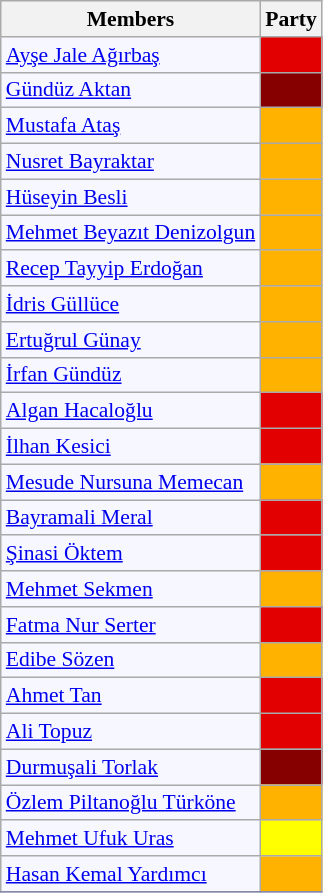<table class=wikitable style="border:1px solid #8888aa; background-color:#f7f8ff; padding:0px; font-size:90%;">
<tr>
<th>Members</th>
<th colspan="2">Party</th>
</tr>
<tr>
<td><a href='#'>Ayşe Jale Ağırbaş</a></td>
<td style="background: #e30000"></td>
</tr>
<tr>
<td><a href='#'>Gündüz Aktan</a></td>
<td style="background: #870000"></td>
</tr>
<tr>
<td><a href='#'>Mustafa Ataş</a></td>
<td style="background: #ffb300"></td>
</tr>
<tr>
<td><a href='#'>Nusret Bayraktar</a></td>
<td style="background: #ffb300"></td>
</tr>
<tr>
<td><a href='#'>Hüseyin Besli</a></td>
<td style="background: #ffb300"></td>
</tr>
<tr>
<td><a href='#'>Mehmet Beyazıt Denizolgun</a></td>
<td style="background: #ffb300"></td>
</tr>
<tr>
<td><a href='#'>Recep Tayyip Erdoğan</a></td>
<td style="background: #ffb300"></td>
</tr>
<tr>
<td><a href='#'>İdris Güllüce</a></td>
<td style="background: #ffb300"></td>
</tr>
<tr>
<td><a href='#'>Ertuğrul Günay</a></td>
<td style="background: #ffb300"></td>
</tr>
<tr>
<td><a href='#'>İrfan Gündüz</a></td>
<td style="background: #ffb300"></td>
</tr>
<tr>
<td><a href='#'>Algan Hacaloğlu</a></td>
<td style="background: #e30000"></td>
</tr>
<tr>
<td><a href='#'>İlhan Kesici</a></td>
<td style="background: #e30000"></td>
</tr>
<tr>
<td><a href='#'>Mesude Nursuna Memecan</a></td>
<td style="background: #ffb300"></td>
</tr>
<tr>
<td><a href='#'>Bayramali Meral</a></td>
<td style="background: #e30000"></td>
</tr>
<tr>
<td><a href='#'>Şinasi Öktem</a></td>
<td style="background: #e30000"></td>
</tr>
<tr>
<td><a href='#'>Mehmet Sekmen</a></td>
<td style="background: #ffb300"></td>
</tr>
<tr>
<td><a href='#'>Fatma Nur Serter</a></td>
<td style="background: #e30000"></td>
</tr>
<tr>
<td><a href='#'>Edibe Sözen</a></td>
<td style="background: #ffb300"></td>
</tr>
<tr>
<td><a href='#'>Ahmet Tan</a></td>
<td style="background: #e30000"></td>
</tr>
<tr>
<td><a href='#'>Ali Topuz</a></td>
<td style="background: #e30000"></td>
</tr>
<tr>
<td><a href='#'>Durmuşali Torlak</a></td>
<td style="background: #870000"></td>
</tr>
<tr>
<td><a href='#'>Özlem Piltanoğlu Türköne</a></td>
<td style="background: #ffb300"></td>
</tr>
<tr>
<td><a href='#'>Mehmet Ufuk Uras</a></td>
<td style="background: #ffff00"></td>
</tr>
<tr>
<td><a href='#'>Hasan Kemal Yardımcı</a></td>
<td style="background: #ffb300"></td>
</tr>
<tr>
</tr>
</table>
